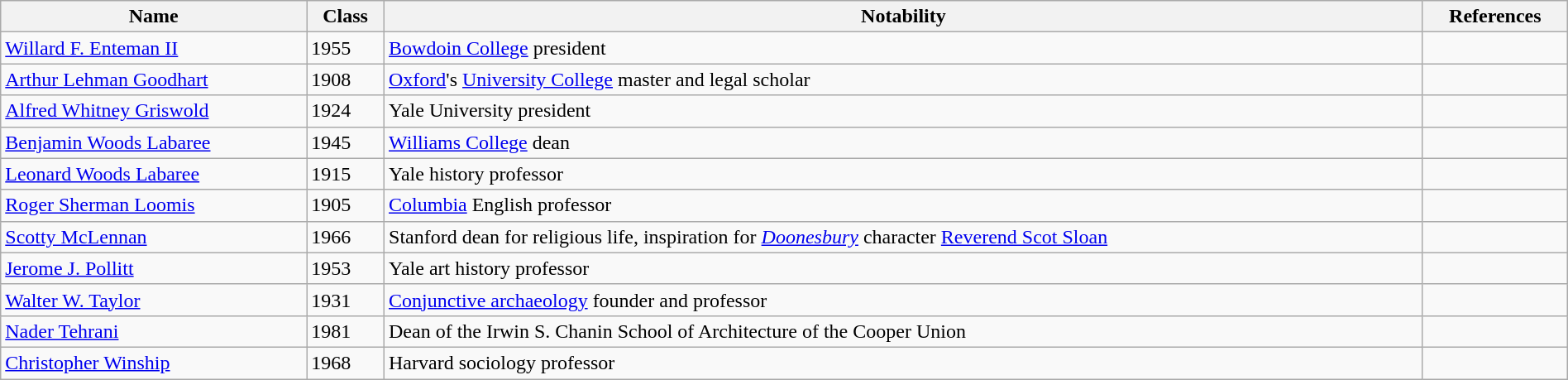<table class="wikitable sortable" style="width:100%;">
<tr>
<th>Name</th>
<th>Class</th>
<th>Notability</th>
<th>References</th>
</tr>
<tr>
<td><a href='#'>Willard F. Enteman II</a></td>
<td>1955</td>
<td><a href='#'>Bowdoin College</a> president</td>
<td></td>
</tr>
<tr>
<td><a href='#'>Arthur Lehman Goodhart</a></td>
<td>1908</td>
<td><a href='#'>Oxford</a>'s <a href='#'>University College</a> master and legal scholar</td>
<td></td>
</tr>
<tr>
<td><a href='#'>Alfred Whitney Griswold</a></td>
<td>1924</td>
<td>Yale University president</td>
<td></td>
</tr>
<tr>
<td><a href='#'>Benjamin Woods Labaree</a></td>
<td>1945</td>
<td><a href='#'>Williams College</a> dean</td>
<td></td>
</tr>
<tr>
<td><a href='#'>Leonard Woods Labaree</a></td>
<td>1915</td>
<td>Yale history professor</td>
<td></td>
</tr>
<tr>
<td><a href='#'>Roger Sherman Loomis</a></td>
<td>1905</td>
<td><a href='#'>Columbia</a> English professor</td>
<td></td>
</tr>
<tr>
<td><a href='#'>Scotty McLennan</a></td>
<td>1966</td>
<td>Stanford dean for religious life, inspiration for <em><a href='#'>Doonesbury</a></em> character <a href='#'>Reverend Scot Sloan</a></td>
<td></td>
</tr>
<tr>
<td><a href='#'>Jerome J. Pollitt</a></td>
<td>1953</td>
<td>Yale art history professor</td>
<td></td>
</tr>
<tr>
<td><a href='#'>Walter W. Taylor</a></td>
<td>1931</td>
<td><a href='#'>Conjunctive archaeology</a> founder and professor</td>
<td></td>
</tr>
<tr>
<td><a href='#'>Nader Tehrani</a></td>
<td>1981</td>
<td>Dean of the Irwin S. Chanin School of Architecture of the Cooper Union</td>
<td></td>
</tr>
<tr>
<td><a href='#'>Christopher Winship</a></td>
<td>1968</td>
<td>Harvard sociology professor</td>
<td></td>
</tr>
</table>
